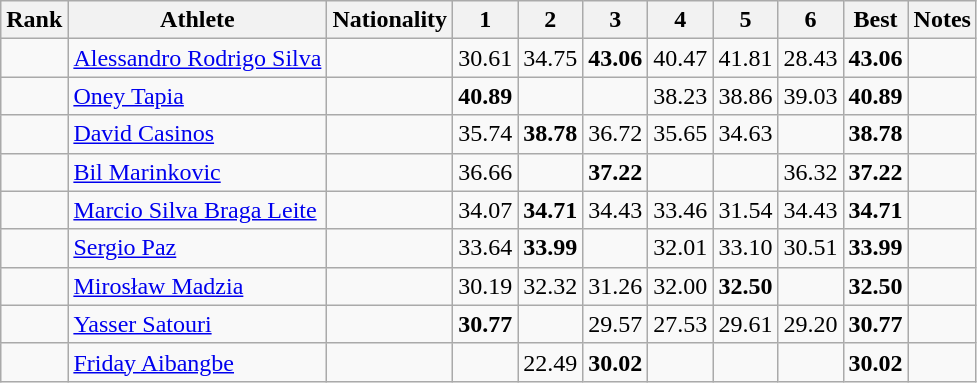<table class="wikitable sortable" style="text-align:center">
<tr>
<th>Rank</th>
<th>Athlete</th>
<th>Nationality</th>
<th width="25">1</th>
<th width="25">2</th>
<th width="25">3</th>
<th width="25">4</th>
<th width="25">5</th>
<th width="25">6</th>
<th>Best</th>
<th>Notes</th>
</tr>
<tr>
<td></td>
<td align=left><a href='#'>Alessandro Rodrigo Silva</a></td>
<td align=left></td>
<td>30.61</td>
<td>34.75</td>
<td><strong>43.06</strong></td>
<td>40.47</td>
<td>41.81</td>
<td>28.43</td>
<td><strong>43.06</strong></td>
<td></td>
</tr>
<tr>
<td></td>
<td align=left><a href='#'>Oney Tapia</a></td>
<td align=left></td>
<td><strong>40.89</strong></td>
<td></td>
<td></td>
<td>38.23</td>
<td>38.86</td>
<td>39.03</td>
<td><strong>40.89</strong></td>
<td></td>
</tr>
<tr>
<td></td>
<td align=left><a href='#'>David Casinos</a></td>
<td align=left></td>
<td>35.74</td>
<td><strong>38.78</strong></td>
<td>36.72</td>
<td>35.65</td>
<td>34.63</td>
<td></td>
<td><strong>38.78</strong></td>
<td></td>
</tr>
<tr>
<td></td>
<td align=left><a href='#'>Bil Marinkovic</a></td>
<td align=left></td>
<td>36.66</td>
<td></td>
<td><strong>37.22</strong></td>
<td></td>
<td></td>
<td>36.32</td>
<td><strong>37.22</strong></td>
<td></td>
</tr>
<tr>
<td></td>
<td align=left><a href='#'>Marcio Silva Braga Leite</a></td>
<td align=left></td>
<td>34.07</td>
<td><strong>34.71</strong></td>
<td>34.43</td>
<td>33.46</td>
<td>31.54</td>
<td>34.43</td>
<td><strong>34.71</strong></td>
<td></td>
</tr>
<tr>
<td></td>
<td align=left><a href='#'>Sergio Paz</a></td>
<td align=left></td>
<td>33.64</td>
<td><strong>33.99</strong></td>
<td></td>
<td>32.01</td>
<td>33.10</td>
<td>30.51</td>
<td><strong>33.99</strong></td>
<td></td>
</tr>
<tr>
<td></td>
<td align=left><a href='#'>Mirosław Madzia</a></td>
<td align=left></td>
<td>30.19</td>
<td>32.32</td>
<td>31.26</td>
<td>32.00</td>
<td><strong>32.50</strong></td>
<td></td>
<td><strong>32.50</strong></td>
<td></td>
</tr>
<tr>
<td></td>
<td align=left><a href='#'>Yasser Satouri</a></td>
<td align=left></td>
<td><strong>30.77</strong></td>
<td></td>
<td>29.57</td>
<td>27.53</td>
<td>29.61</td>
<td>29.20</td>
<td><strong>30.77</strong></td>
<td></td>
</tr>
<tr>
<td></td>
<td align=left><a href='#'>Friday Aibangbe</a></td>
<td align=left></td>
<td></td>
<td>22.49</td>
<td><strong>30.02</strong></td>
<td></td>
<td></td>
<td></td>
<td><strong>30.02</strong></td>
<td></td>
</tr>
</table>
